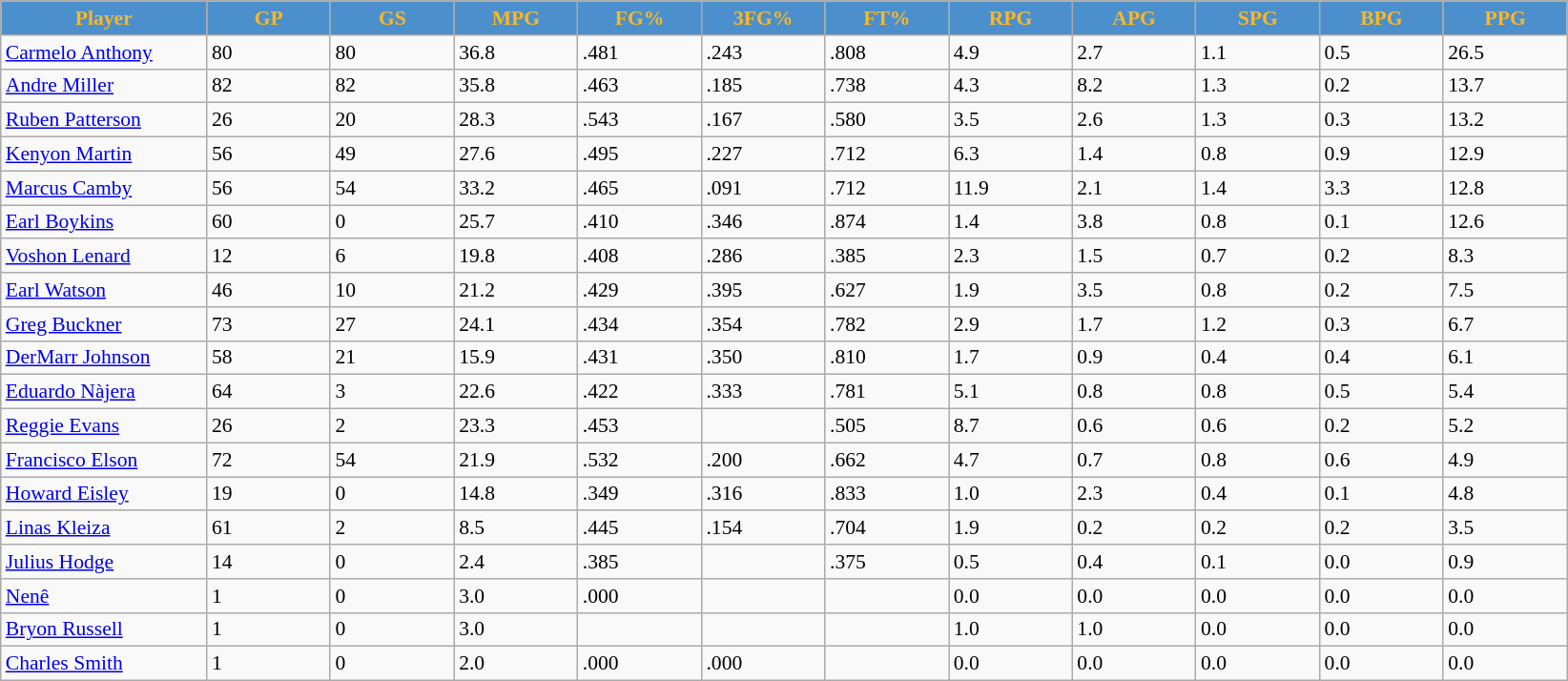<table class="wikitable sortable" style="font-size: 90%">
<tr>
<th style="background:#4b90cc;color:#Fbb726;" width="10%">Player</th>
<th style="background:#4b90cc;color:#Fbb726;" width="6%">GP</th>
<th style="background:#4b90cc;color:#Fbb726;" width="6%">GS</th>
<th style="background:#4b90cc;color:#Fbb726;" width="6%">MPG</th>
<th style="background:#4b90cc;color:#Fbb726;" width="6%">FG%</th>
<th style="background:#4b90cc;color:#Fbb726;" width="6%">3FG%</th>
<th style="background:#4b90cc;color:#Fbb726;" width="6%">FT%</th>
<th style="background:#4b90cc;color:#Fbb726;" width="6%">RPG</th>
<th style="background:#4b90cc;color:#Fbb726;" width="6%">APG</th>
<th style="background:#4b90cc;color:#Fbb726;" width="6%">SPG</th>
<th style="background:#4b90cc;color:#Fbb726;" width="6%">BPG</th>
<th style="background:#4b90cc;color:#Fbb726;" width="6%">PPG</th>
</tr>
<tr>
<td><a href='#'>Carmelo Anthony</a></td>
<td>80</td>
<td>80</td>
<td>36.8</td>
<td>.481</td>
<td>.243</td>
<td>.808</td>
<td>4.9</td>
<td>2.7</td>
<td>1.1</td>
<td>0.5</td>
<td>26.5</td>
</tr>
<tr>
<td><a href='#'>Andre Miller</a></td>
<td>82</td>
<td>82</td>
<td>35.8</td>
<td>.463</td>
<td>.185</td>
<td>.738</td>
<td>4.3</td>
<td>8.2</td>
<td>1.3</td>
<td>0.2</td>
<td>13.7</td>
</tr>
<tr>
<td><a href='#'>Ruben Patterson</a></td>
<td>26</td>
<td>20</td>
<td>28.3</td>
<td>.543</td>
<td>.167</td>
<td>.580</td>
<td>3.5</td>
<td>2.6</td>
<td>1.3</td>
<td>0.3</td>
<td>13.2</td>
</tr>
<tr>
<td><a href='#'>Kenyon Martin</a></td>
<td>56</td>
<td>49</td>
<td>27.6</td>
<td>.495</td>
<td>.227</td>
<td>.712</td>
<td>6.3</td>
<td>1.4</td>
<td>0.8</td>
<td>0.9</td>
<td>12.9</td>
</tr>
<tr>
<td><a href='#'>Marcus Camby</a></td>
<td>56</td>
<td>54</td>
<td>33.2</td>
<td>.465</td>
<td>.091</td>
<td>.712</td>
<td>11.9</td>
<td>2.1</td>
<td>1.4</td>
<td>3.3</td>
<td>12.8</td>
</tr>
<tr>
<td><a href='#'>Earl Boykins</a></td>
<td>60</td>
<td>0</td>
<td>25.7</td>
<td>.410</td>
<td>.346</td>
<td>.874</td>
<td>1.4</td>
<td>3.8</td>
<td>0.8</td>
<td>0.1</td>
<td>12.6</td>
</tr>
<tr>
<td><a href='#'>Voshon Lenard</a></td>
<td>12</td>
<td>6</td>
<td>19.8</td>
<td>.408</td>
<td>.286</td>
<td>.385</td>
<td>2.3</td>
<td>1.5</td>
<td>0.7</td>
<td>0.2</td>
<td>8.3</td>
</tr>
<tr>
<td><a href='#'>Earl Watson</a></td>
<td>46</td>
<td>10</td>
<td>21.2</td>
<td>.429</td>
<td>.395</td>
<td>.627</td>
<td>1.9</td>
<td>3.5</td>
<td>0.8</td>
<td>0.2</td>
<td>7.5</td>
</tr>
<tr>
<td><a href='#'>Greg Buckner</a></td>
<td>73</td>
<td>27</td>
<td>24.1</td>
<td>.434</td>
<td>.354</td>
<td>.782</td>
<td>2.9</td>
<td>1.7</td>
<td>1.2</td>
<td>0.3</td>
<td>6.7</td>
</tr>
<tr>
<td><a href='#'>DerMarr Johnson</a></td>
<td>58</td>
<td>21</td>
<td>15.9</td>
<td>.431</td>
<td>.350</td>
<td>.810</td>
<td>1.7</td>
<td>0.9</td>
<td>0.4</td>
<td>0.4</td>
<td>6.1</td>
</tr>
<tr>
<td><a href='#'>Eduardo Nàjera</a></td>
<td>64</td>
<td>3</td>
<td>22.6</td>
<td>.422</td>
<td>.333</td>
<td>.781</td>
<td>5.1</td>
<td>0.8</td>
<td>0.8</td>
<td>0.5</td>
<td>5.4</td>
</tr>
<tr>
<td><a href='#'>Reggie Evans</a></td>
<td>26</td>
<td>2</td>
<td>23.3</td>
<td>.453</td>
<td></td>
<td>.505</td>
<td>8.7</td>
<td>0.6</td>
<td>0.6</td>
<td>0.2</td>
<td>5.2</td>
</tr>
<tr>
<td><a href='#'>Francisco Elson</a></td>
<td>72</td>
<td>54</td>
<td>21.9</td>
<td>.532</td>
<td>.200</td>
<td>.662</td>
<td>4.7</td>
<td>0.7</td>
<td>0.8</td>
<td>0.6</td>
<td>4.9</td>
</tr>
<tr>
<td><a href='#'>Howard Eisley</a></td>
<td>19</td>
<td>0</td>
<td>14.8</td>
<td>.349</td>
<td>.316</td>
<td>.833</td>
<td>1.0</td>
<td>2.3</td>
<td>0.4</td>
<td>0.1</td>
<td>4.8</td>
</tr>
<tr>
<td><a href='#'>Linas Kleiza</a></td>
<td>61</td>
<td>2</td>
<td>8.5</td>
<td>.445</td>
<td>.154</td>
<td>.704</td>
<td>1.9</td>
<td>0.2</td>
<td>0.2</td>
<td>0.2</td>
<td>3.5</td>
</tr>
<tr>
<td><a href='#'>Julius Hodge</a></td>
<td>14</td>
<td>0</td>
<td>2.4</td>
<td>.385</td>
<td></td>
<td>.375</td>
<td>0.5</td>
<td>0.4</td>
<td>0.1</td>
<td>0.0</td>
<td>0.9</td>
</tr>
<tr>
<td><a href='#'>Nenê</a></td>
<td>1</td>
<td>0</td>
<td>3.0</td>
<td>.000</td>
<td></td>
<td></td>
<td>0.0</td>
<td>0.0</td>
<td>0.0</td>
<td>0.0</td>
<td>0.0</td>
</tr>
<tr>
<td><a href='#'>Bryon Russell</a></td>
<td>1</td>
<td>0</td>
<td>3.0</td>
<td></td>
<td></td>
<td></td>
<td>1.0</td>
<td>1.0</td>
<td>0.0</td>
<td>0.0</td>
<td>0.0</td>
</tr>
<tr>
<td><a href='#'>Charles Smith</a></td>
<td>1</td>
<td>0</td>
<td>2.0</td>
<td>.000</td>
<td>.000</td>
<td></td>
<td>0.0</td>
<td>0.0</td>
<td>0.0</td>
<td>0.0</td>
<td>0.0</td>
</tr>
</table>
